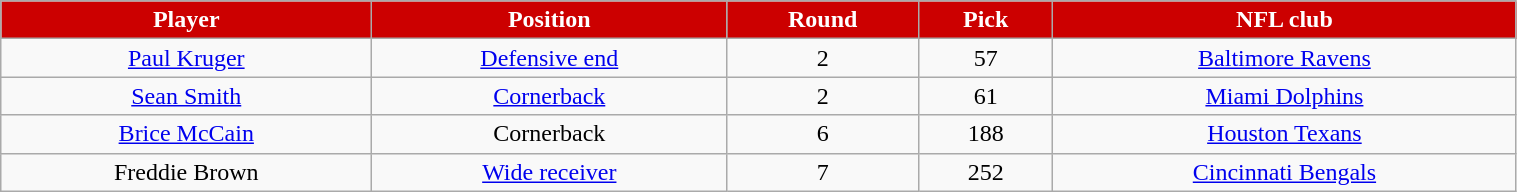<table class="wikitable" width="80%">
<tr align="center" style="background:#CC0000; color:white">
<td><strong>Player</strong></td>
<td><strong>Position</strong></td>
<td><strong>Round</strong></td>
<td><strong>Pick</strong></td>
<td><strong>NFL club</strong></td>
</tr>
<tr align="center">
<td><a href='#'>Paul Kruger</a></td>
<td><a href='#'>Defensive end</a></td>
<td>2</td>
<td>57</td>
<td><a href='#'>Baltimore Ravens</a></td>
</tr>
<tr align="center">
<td><a href='#'>Sean Smith</a></td>
<td><a href='#'>Cornerback</a></td>
<td>2</td>
<td>61</td>
<td><a href='#'>Miami Dolphins</a></td>
</tr>
<tr align="center">
<td><a href='#'>Brice McCain</a></td>
<td>Cornerback</td>
<td>6</td>
<td>188</td>
<td><a href='#'>Houston Texans</a></td>
</tr>
<tr align="center">
<td>Freddie Brown</td>
<td><a href='#'>Wide receiver</a></td>
<td>7</td>
<td>252</td>
<td><a href='#'>Cincinnati Bengals</a></td>
</tr>
</table>
